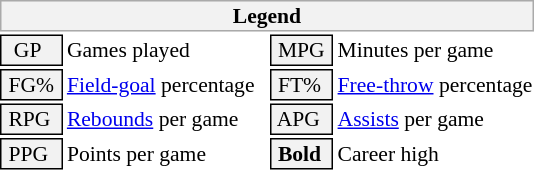<table class="toccolours" style="font-size: 90%; white-space: nowrap;">
<tr>
<th colspan="6" style="background:#f2f2f2; border:1px solid #aaa;">Legend</th>
</tr>
<tr>
<td style="background:#f2f2f2; border:1px solid black;">  GP</td>
<td>Games played</td>
<td style="background:#f2f2f2; border:1px solid black;"> MPG </td>
<td>Minutes per game</td>
</tr>
<tr>
<td style="background:#f2f2f2; border:1px solid black;"> FG% </td>
<td style="padding-right: 8px"><a href='#'>Field-goal</a> percentage</td>
<td style="background:#f2f2f2; border:1px solid black;"> FT% </td>
<td><a href='#'>Free-throw</a> percentage</td>
</tr>
<tr>
<td style="background:#f2f2f2; border:1px solid black;"> RPG </td>
<td><a href='#'>Rebounds</a> per game</td>
<td style="background:#f2f2f2; border:1px solid black;"> APG </td>
<td><a href='#'>Assists</a> per game</td>
</tr>
<tr>
<td style="background:#f2f2f2; border:1px solid black;"> PPG </td>
<td>Points per game</td>
<td style="background-color: #F2F2F2; border: 1px solid black"> <strong>Bold</strong> </td>
<td>Career high</td>
</tr>
</table>
